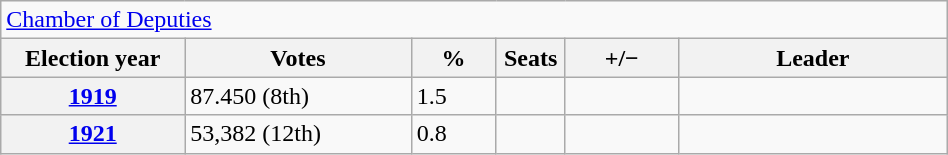<table class=wikitable style="width:50%; border:1px #AAAAFF solid">
<tr>
<td colspan=6><a href='#'>Chamber of Deputies</a></td>
</tr>
<tr>
<th width=13%>Election year</th>
<th width=16%>Votes</th>
<th width=6%>%</th>
<th width=1%>Seats</th>
<th width=8%>+/−</th>
<th width=19%>Leader</th>
</tr>
<tr>
<th><a href='#'>1919</a></th>
<td>87.450 (8th)</td>
<td>1.5</td>
<td></td>
<td></td>
<td></td>
</tr>
<tr>
<th><a href='#'>1921</a></th>
<td>53,382 (12th)</td>
<td>0.8</td>
<td></td>
<td></td>
<td></td>
</tr>
</table>
